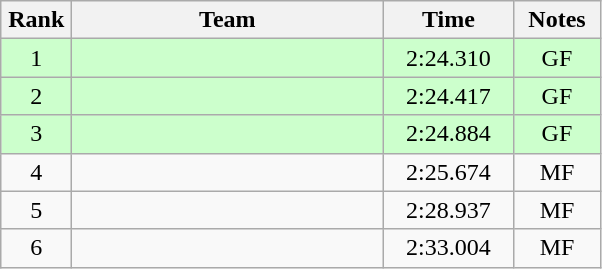<table class=wikitable style="text-align:center">
<tr>
<th width=40>Rank</th>
<th width=200>Team</th>
<th width=80>Time</th>
<th width=50>Notes</th>
</tr>
<tr bgcolor="#ccffcc">
<td>1</td>
<td align=left></td>
<td>2:24.310</td>
<td>GF</td>
</tr>
<tr bgcolor="#ccffcc">
<td>2</td>
<td align=left></td>
<td>2:24.417</td>
<td>GF</td>
</tr>
<tr bgcolor="#ccffcc">
<td>3</td>
<td align=left></td>
<td>2:24.884</td>
<td>GF</td>
</tr>
<tr>
<td>4</td>
<td align=left></td>
<td>2:25.674</td>
<td>MF</td>
</tr>
<tr>
<td>5</td>
<td align=left></td>
<td>2:28.937</td>
<td>MF</td>
</tr>
<tr>
<td>6</td>
<td align=left></td>
<td>2:33.004</td>
<td>MF</td>
</tr>
</table>
